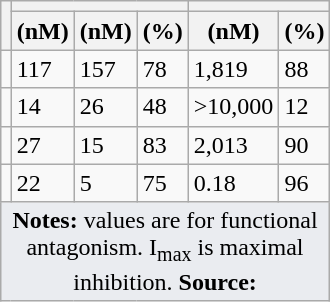<table class="wikitable floatright" style="margin-left: auto; margin-right: auto; border: none;">
<tr>
<th rowspan="2"></th>
<th colspan="3"></th>
<th colspan="2"></th>
</tr>
<tr>
<th> (nM)</th>
<th> (nM)</th>
<th> (%)</th>
<th> (nM)</th>
<th> (%)</th>
</tr>
<tr>
<td></td>
<td>117</td>
<td>157</td>
<td>78</td>
<td>1,819</td>
<td>88</td>
</tr>
<tr>
<td></td>
<td>14</td>
<td>26</td>
<td>48</td>
<td>>10,000</td>
<td>12</td>
</tr>
<tr>
<td></td>
<td>27</td>
<td>15</td>
<td>83</td>
<td>2,013</td>
<td>90</td>
</tr>
<tr>
<td></td>
<td>22</td>
<td>5</td>
<td>75</td>
<td>0.18</td>
<td>96</td>
</tr>
<tr class="sortbottom">
<td colspan="6" style="width: 1px; background-color:#eaecf0; text-align: center;"><strong>Notes:</strong>  values are for functional antagonism. I<sub>max</sub> is maximal inhibition. <strong>Source:</strong></td>
</tr>
</table>
